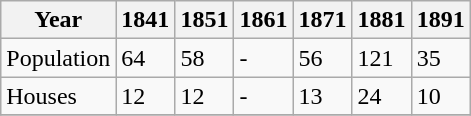<table class="wikitable">
<tr>
<th>Year</th>
<th>1841</th>
<th>1851</th>
<th>1861</th>
<th>1871</th>
<th>1881</th>
<th>1891</th>
</tr>
<tr>
<td>Population</td>
<td>64</td>
<td>58</td>
<td>-</td>
<td>56</td>
<td>121</td>
<td>35</td>
</tr>
<tr>
<td>Houses</td>
<td>12</td>
<td>12</td>
<td>-</td>
<td>13</td>
<td>24</td>
<td>10</td>
</tr>
<tr>
</tr>
</table>
